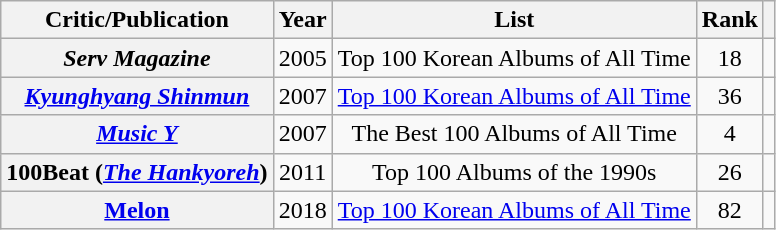<table class="wikitable sortable plainrowheaders" style="text-align:center">
<tr>
<th scope="col">Critic/Publication</th>
<th scope="col">Year</th>
<th scope="col">List</th>
<th scope="col">Rank</th>
<th scope="col" class="unsortable"></th>
</tr>
<tr>
<th scope="row"><em>Serv Magazine</em></th>
<td>2005</td>
<td style="text-align:left">Top 100 Korean Albums of All Time</td>
<td>18</td>
<td></td>
</tr>
<tr>
<th scope="row"><em><a href='#'>Kyunghyang Shinmun</a></em></th>
<td>2007</td>
<td style="text-align:left"><a href='#'>Top 100 Korean Albums of All Time</a></td>
<td>36</td>
<td></td>
</tr>
<tr>
<th scope="row"><em><a href='#'>Music Y</a></em></th>
<td>2007</td>
<td>The Best 100 Albums of All Time</td>
<td>4</td>
<td></td>
</tr>
<tr>
<th scope="row">100Beat (<em><a href='#'>The Hankyoreh</a></em>)</th>
<td>2011</td>
<td>Top 100 Albums of the 1990s</td>
<td>26</td>
<td></td>
</tr>
<tr>
<th scope="row"><a href='#'>Melon</a></th>
<td>2018</td>
<td style="text-align:left"><a href='#'>Top 100 Korean Albums of All Time</a></td>
<td>82</td>
<td></td>
</tr>
</table>
